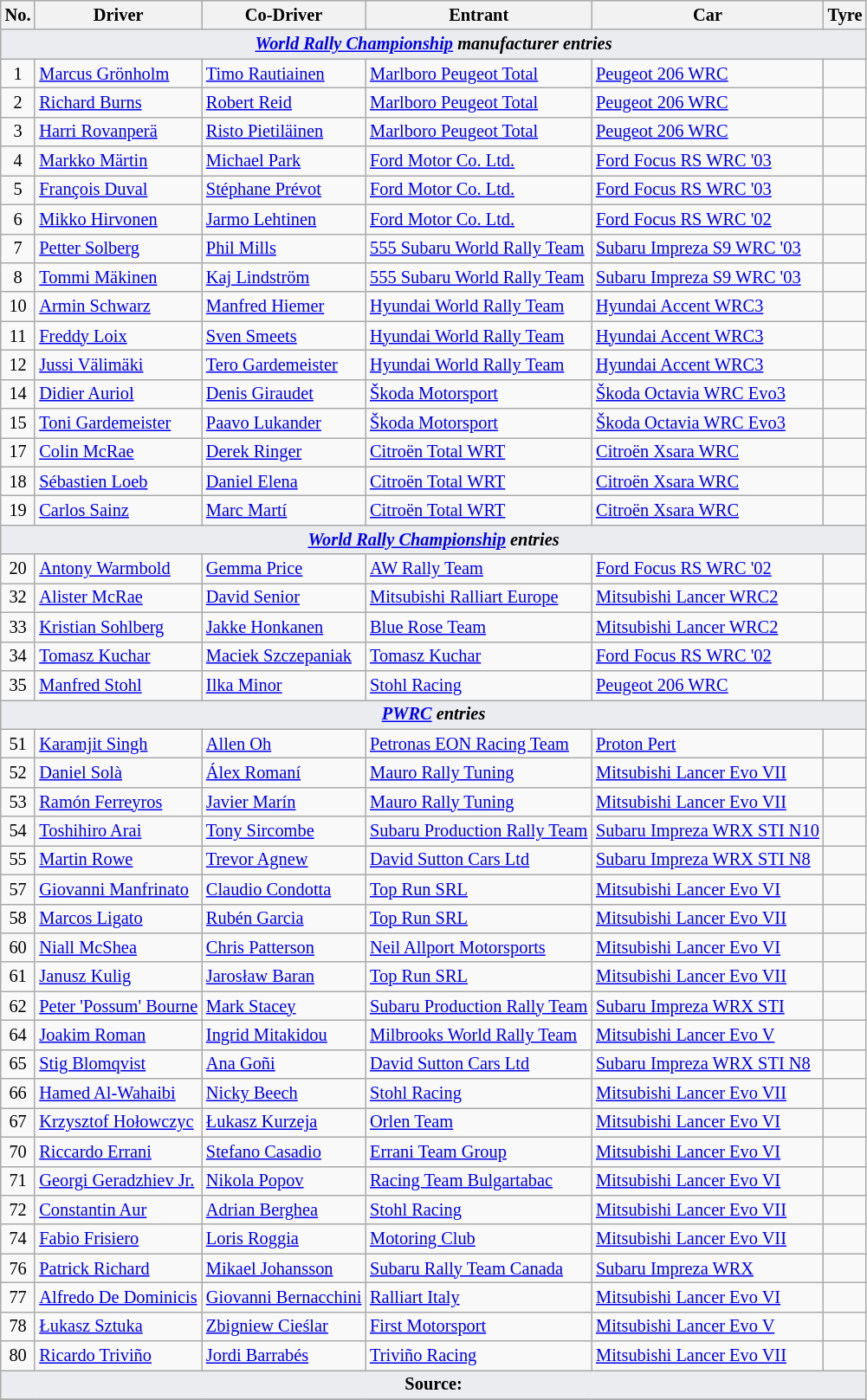<table class="wikitable" style="font-size: 85%;">
<tr>
<th>No.</th>
<th>Driver</th>
<th>Co-Driver</th>
<th>Entrant</th>
<th>Car</th>
<th>Tyre</th>
</tr>
<tr>
<td style="background-color:#EAECF0; text-align:center" colspan="6"><strong><em><a href='#'>World Rally Championship</a> manufacturer entries</em></strong></td>
</tr>
<tr>
<td align="center">1</td>
<td> <a href='#'>Marcus Grönholm</a></td>
<td> <a href='#'>Timo Rautiainen</a></td>
<td> <a href='#'>Marlboro Peugeot Total</a></td>
<td><a href='#'>Peugeot 206 WRC</a></td>
<td align="center"></td>
</tr>
<tr>
<td align="center">2</td>
<td> <a href='#'>Richard Burns</a></td>
<td> <a href='#'>Robert Reid</a></td>
<td> <a href='#'>Marlboro Peugeot Total</a></td>
<td><a href='#'>Peugeot 206 WRC</a></td>
<td align="center"></td>
</tr>
<tr>
<td align="center">3</td>
<td> <a href='#'>Harri Rovanperä</a></td>
<td> <a href='#'>Risto Pietiläinen</a></td>
<td> <a href='#'>Marlboro Peugeot Total</a></td>
<td><a href='#'>Peugeot 206 WRC</a></td>
<td align="center"></td>
</tr>
<tr>
<td align="center">4</td>
<td> <a href='#'>Markko Märtin</a></td>
<td> <a href='#'>Michael Park</a></td>
<td> <a href='#'>Ford Motor Co. Ltd.</a></td>
<td><a href='#'>Ford Focus RS WRC '03</a></td>
<td align="center"></td>
</tr>
<tr>
<td align="center">5</td>
<td> <a href='#'>François Duval</a></td>
<td> <a href='#'>Stéphane Prévot</a></td>
<td> <a href='#'>Ford Motor Co. Ltd.</a></td>
<td><a href='#'>Ford Focus RS WRC '03</a></td>
<td align="center"></td>
</tr>
<tr>
<td align="center">6</td>
<td> <a href='#'>Mikko Hirvonen</a></td>
<td> <a href='#'>Jarmo Lehtinen</a></td>
<td> <a href='#'>Ford Motor Co. Ltd.</a></td>
<td><a href='#'>Ford Focus RS WRC '02</a></td>
<td align="center"></td>
</tr>
<tr>
<td align="center">7</td>
<td> <a href='#'>Petter Solberg</a></td>
<td> <a href='#'>Phil Mills</a></td>
<td> <a href='#'>555 Subaru World Rally Team</a></td>
<td><a href='#'>Subaru Impreza S9 WRC '03</a></td>
<td align="center"></td>
</tr>
<tr>
<td align="center">8</td>
<td> <a href='#'>Tommi Mäkinen</a></td>
<td> <a href='#'>Kaj Lindström</a></td>
<td> <a href='#'>555 Subaru World Rally Team</a></td>
<td><a href='#'>Subaru Impreza S9 WRC '03</a></td>
<td align="center"></td>
</tr>
<tr>
<td align="center">10</td>
<td> <a href='#'>Armin Schwarz</a></td>
<td> <a href='#'>Manfred Hiemer</a></td>
<td> <a href='#'>Hyundai World Rally Team</a></td>
<td><a href='#'>Hyundai Accent WRC3</a></td>
<td align="center"></td>
</tr>
<tr>
<td align="center">11</td>
<td> <a href='#'>Freddy Loix</a></td>
<td> <a href='#'>Sven Smeets</a></td>
<td> <a href='#'>Hyundai World Rally Team</a></td>
<td><a href='#'>Hyundai Accent WRC3</a></td>
<td align="center"></td>
</tr>
<tr>
<td align="center">12</td>
<td> <a href='#'>Jussi Välimäki</a></td>
<td> <a href='#'>Tero Gardemeister</a></td>
<td> <a href='#'>Hyundai World Rally Team</a></td>
<td><a href='#'>Hyundai Accent WRC3</a></td>
<td align="center"></td>
</tr>
<tr>
<td align="center">14</td>
<td> <a href='#'>Didier Auriol</a></td>
<td> <a href='#'>Denis Giraudet</a></td>
<td> <a href='#'>Škoda Motorsport</a></td>
<td><a href='#'>Škoda Octavia WRC Evo3</a></td>
<td align="center"></td>
</tr>
<tr>
<td align="center">15</td>
<td> <a href='#'>Toni Gardemeister</a></td>
<td> <a href='#'>Paavo Lukander</a></td>
<td> <a href='#'>Škoda Motorsport</a></td>
<td><a href='#'>Škoda Octavia WRC Evo3</a></td>
<td align="center"></td>
</tr>
<tr>
<td align="center">17</td>
<td> <a href='#'>Colin McRae</a></td>
<td> <a href='#'>Derek Ringer</a></td>
<td> <a href='#'>Citroën Total WRT</a></td>
<td><a href='#'>Citroën Xsara WRC</a></td>
<td align="center"></td>
</tr>
<tr>
<td align="center">18</td>
<td> <a href='#'>Sébastien Loeb</a></td>
<td> <a href='#'>Daniel Elena</a></td>
<td> <a href='#'>Citroën Total WRT</a></td>
<td><a href='#'>Citroën Xsara WRC</a></td>
<td align="center"></td>
</tr>
<tr>
<td align="center">19</td>
<td> <a href='#'>Carlos Sainz</a></td>
<td> <a href='#'>Marc Martí</a></td>
<td> <a href='#'>Citroën Total WRT</a></td>
<td><a href='#'>Citroën Xsara WRC</a></td>
<td align="center"></td>
</tr>
<tr>
<td style="background-color:#EAECF0; text-align:center" colspan="6"><strong><em><a href='#'>World Rally Championship</a> entries</em></strong></td>
</tr>
<tr>
<td align="center">20</td>
<td> <a href='#'>Antony Warmbold</a></td>
<td> <a href='#'>Gemma Price</a></td>
<td> <a href='#'>AW Rally Team</a></td>
<td><a href='#'>Ford Focus RS WRC '02</a></td>
<td></td>
</tr>
<tr>
<td align="center">32</td>
<td> <a href='#'>Alister McRae</a></td>
<td> <a href='#'>David Senior</a></td>
<td> <a href='#'>Mitsubishi Ralliart Europe</a></td>
<td><a href='#'>Mitsubishi Lancer WRC2</a></td>
<td></td>
</tr>
<tr>
<td align="center">33</td>
<td> <a href='#'>Kristian Sohlberg</a></td>
<td> <a href='#'>Jakke Honkanen</a></td>
<td> <a href='#'>Blue Rose Team</a></td>
<td><a href='#'>Mitsubishi Lancer WRC2</a></td>
<td></td>
</tr>
<tr>
<td align="center">34</td>
<td> <a href='#'>Tomasz Kuchar</a></td>
<td> <a href='#'>Maciek Szczepaniak</a></td>
<td> <a href='#'>Tomasz Kuchar</a></td>
<td><a href='#'>Ford Focus RS WRC '02</a></td>
<td align="center"></td>
</tr>
<tr>
<td align="center">35</td>
<td> <a href='#'>Manfred Stohl</a></td>
<td> <a href='#'>Ilka Minor</a></td>
<td> <a href='#'>Stohl Racing</a></td>
<td><a href='#'>Peugeot 206 WRC</a></td>
<td align="center"></td>
</tr>
<tr>
<td style="background-color:#EAECF0; text-align:center" colspan="6"><strong><em><a href='#'>PWRC</a> entries</em></strong></td>
</tr>
<tr>
<td align="center">51</td>
<td> <a href='#'>Karamjit Singh</a></td>
<td> <a href='#'>Allen Oh</a></td>
<td> <a href='#'>Petronas EON Racing Team</a></td>
<td><a href='#'>Proton Pert</a></td>
<td></td>
</tr>
<tr>
<td align="center">52</td>
<td> <a href='#'>Daniel Solà</a></td>
<td> <a href='#'>Álex Romaní</a></td>
<td> <a href='#'>Mauro Rally Tuning</a></td>
<td><a href='#'>Mitsubishi Lancer Evo VII</a></td>
<td></td>
</tr>
<tr>
<td align="center">53</td>
<td> <a href='#'>Ramón Ferreyros</a></td>
<td> <a href='#'>Javier Marín</a></td>
<td> <a href='#'>Mauro Rally Tuning</a></td>
<td><a href='#'>Mitsubishi Lancer Evo VII</a></td>
<td></td>
</tr>
<tr>
<td align="center">54</td>
<td> <a href='#'>Toshihiro Arai</a></td>
<td> <a href='#'>Tony Sircombe</a></td>
<td> <a href='#'>Subaru Production Rally Team</a></td>
<td><a href='#'>Subaru Impreza WRX STI N10</a></td>
<td></td>
</tr>
<tr>
<td align="center">55</td>
<td> <a href='#'>Martin Rowe</a></td>
<td> <a href='#'>Trevor Agnew</a></td>
<td> <a href='#'>David Sutton Cars Ltd</a></td>
<td><a href='#'>Subaru Impreza WRX STI N8</a></td>
<td></td>
</tr>
<tr>
<td align="center">57</td>
<td> <a href='#'>Giovanni Manfrinato</a></td>
<td> <a href='#'>Claudio Condotta</a></td>
<td> <a href='#'>Top Run SRL</a></td>
<td><a href='#'>Mitsubishi Lancer Evo VI</a></td>
<td></td>
</tr>
<tr>
<td align="center">58</td>
<td> <a href='#'>Marcos Ligato</a></td>
<td> <a href='#'>Rubén Garcia</a></td>
<td> <a href='#'>Top Run SRL</a></td>
<td><a href='#'>Mitsubishi Lancer Evo VII</a></td>
<td></td>
</tr>
<tr>
<td align="center">60</td>
<td> <a href='#'>Niall McShea</a></td>
<td> <a href='#'>Chris Patterson</a></td>
<td> <a href='#'>Neil Allport Motorsports</a></td>
<td><a href='#'>Mitsubishi Lancer Evo VI</a></td>
<td></td>
</tr>
<tr>
<td align="center">61</td>
<td> <a href='#'>Janusz Kulig</a></td>
<td> <a href='#'>Jarosław Baran</a></td>
<td> <a href='#'>Top Run SRL</a></td>
<td><a href='#'>Mitsubishi Lancer Evo VII</a></td>
<td align="center"></td>
</tr>
<tr>
<td align="center">62</td>
<td> <a href='#'>Peter 'Possum' Bourne</a></td>
<td> <a href='#'>Mark Stacey</a></td>
<td> <a href='#'>Subaru Production Rally Team</a></td>
<td><a href='#'>Subaru Impreza WRX STI</a></td>
<td></td>
</tr>
<tr>
<td align="center">64</td>
<td> <a href='#'>Joakim Roman</a></td>
<td> <a href='#'>Ingrid Mitakidou</a></td>
<td> <a href='#'>Milbrooks World Rally Team</a></td>
<td><a href='#'>Mitsubishi Lancer Evo V</a></td>
<td></td>
</tr>
<tr>
<td align="center">65</td>
<td> <a href='#'>Stig Blomqvist</a></td>
<td> <a href='#'>Ana Goñi</a></td>
<td> <a href='#'>David Sutton Cars Ltd</a></td>
<td><a href='#'>Subaru Impreza WRX STI N8</a></td>
<td></td>
</tr>
<tr>
<td align="center">66</td>
<td> <a href='#'>Hamed Al-Wahaibi</a></td>
<td> <a href='#'>Nicky Beech</a></td>
<td> <a href='#'>Stohl Racing</a></td>
<td><a href='#'>Mitsubishi Lancer Evo VII</a></td>
<td></td>
</tr>
<tr>
<td align="center">67</td>
<td> <a href='#'>Krzysztof Hołowczyc</a></td>
<td> <a href='#'>Łukasz Kurzeja</a></td>
<td> <a href='#'>Orlen Team</a></td>
<td><a href='#'>Mitsubishi Lancer Evo VI</a></td>
<td align="center"></td>
</tr>
<tr>
<td align="center">70</td>
<td> <a href='#'>Riccardo Errani</a></td>
<td> <a href='#'>Stefano Casadio</a></td>
<td> <a href='#'>Errani Team Group</a></td>
<td><a href='#'>Mitsubishi Lancer Evo VI</a></td>
<td></td>
</tr>
<tr>
<td align="center">71</td>
<td> <a href='#'>Georgi Geradzhiev Jr.</a></td>
<td> <a href='#'>Nikola Popov</a></td>
<td> <a href='#'>Racing Team Bulgartabac</a></td>
<td><a href='#'>Mitsubishi Lancer Evo VI</a></td>
<td></td>
</tr>
<tr>
<td align="center">72</td>
<td> <a href='#'>Constantin Aur</a></td>
<td> <a href='#'>Adrian Berghea</a></td>
<td> <a href='#'>Stohl Racing</a></td>
<td><a href='#'>Mitsubishi Lancer Evo VII</a></td>
<td></td>
</tr>
<tr>
<td align="center">74</td>
<td> <a href='#'>Fabio Frisiero</a></td>
<td> <a href='#'>Loris Roggia</a></td>
<td> <a href='#'>Motoring Club</a></td>
<td><a href='#'>Mitsubishi Lancer Evo VII</a></td>
<td></td>
</tr>
<tr>
<td align="center">76</td>
<td> <a href='#'>Patrick Richard</a></td>
<td> <a href='#'>Mikael Johansson</a></td>
<td> <a href='#'>Subaru Rally Team Canada</a></td>
<td><a href='#'>Subaru Impreza WRX</a></td>
<td></td>
</tr>
<tr>
<td align="center">77</td>
<td> <a href='#'>Alfredo De Dominicis</a></td>
<td> <a href='#'>Giovanni Bernacchini</a></td>
<td> <a href='#'>Ralliart Italy</a></td>
<td><a href='#'>Mitsubishi Lancer Evo VI</a></td>
<td></td>
</tr>
<tr>
<td align="center">78</td>
<td> <a href='#'>Łukasz Sztuka</a></td>
<td> <a href='#'>Zbigniew Cieślar</a></td>
<td> <a href='#'>First Motorsport</a></td>
<td><a href='#'>Mitsubishi Lancer Evo V</a></td>
<td></td>
</tr>
<tr>
<td align="center">80</td>
<td> <a href='#'>Ricardo Triviño</a></td>
<td> <a href='#'>Jordi Barrabés</a></td>
<td> <a href='#'>Triviño Racing</a></td>
<td><a href='#'>Mitsubishi Lancer Evo VII</a></td>
<td></td>
</tr>
<tr>
<td style="background-color:#EAECF0; text-align:center" colspan="6"><strong>Source:</strong></td>
</tr>
<tr>
</tr>
</table>
